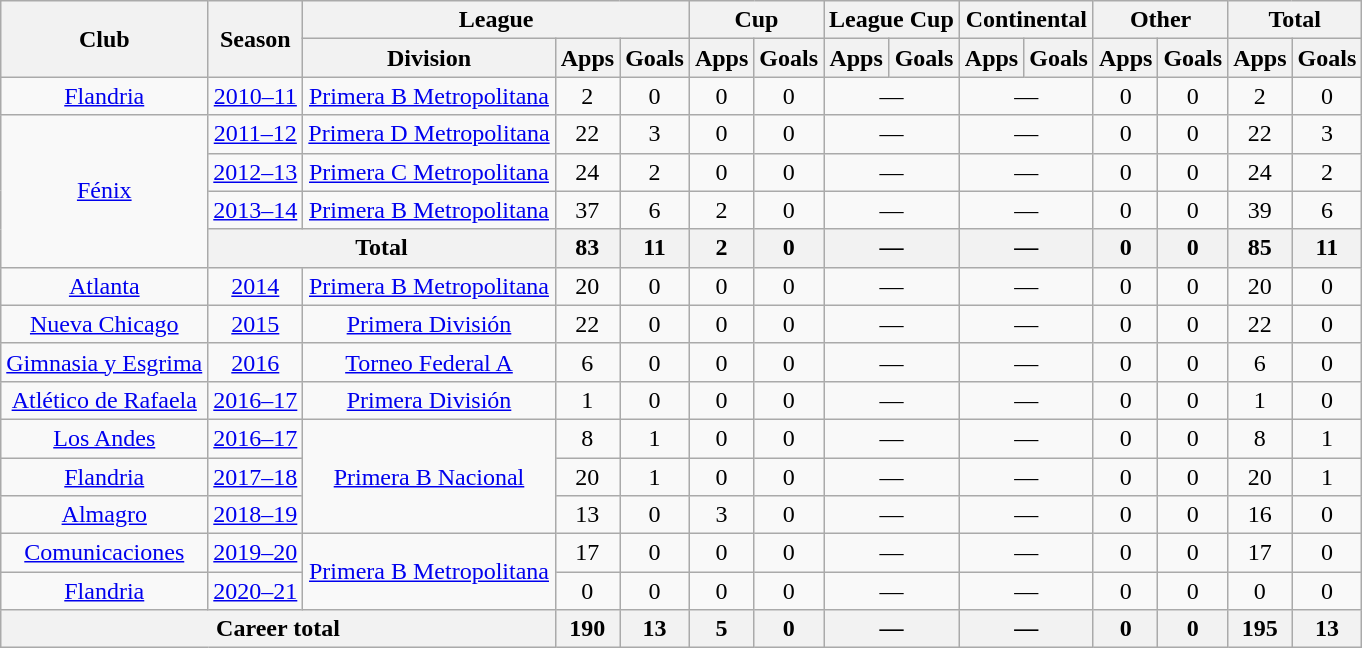<table class="wikitable" style="text-align:center">
<tr>
<th rowspan="2">Club</th>
<th rowspan="2">Season</th>
<th colspan="3">League</th>
<th colspan="2">Cup</th>
<th colspan="2">League Cup</th>
<th colspan="2">Continental</th>
<th colspan="2">Other</th>
<th colspan="2">Total</th>
</tr>
<tr>
<th>Division</th>
<th>Apps</th>
<th>Goals</th>
<th>Apps</th>
<th>Goals</th>
<th>Apps</th>
<th>Goals</th>
<th>Apps</th>
<th>Goals</th>
<th>Apps</th>
<th>Goals</th>
<th>Apps</th>
<th>Goals</th>
</tr>
<tr>
<td rowspan="1"><a href='#'>Flandria</a></td>
<td><a href='#'>2010–11</a></td>
<td rowspan="1"><a href='#'>Primera B Metropolitana</a></td>
<td>2</td>
<td>0</td>
<td>0</td>
<td>0</td>
<td colspan="2">—</td>
<td colspan="2">—</td>
<td>0</td>
<td>0</td>
<td>2</td>
<td>0</td>
</tr>
<tr>
<td rowspan="4"><a href='#'>Fénix</a></td>
<td><a href='#'>2011–12</a></td>
<td rowspan="1"><a href='#'>Primera D Metropolitana</a></td>
<td>22</td>
<td>3</td>
<td>0</td>
<td>0</td>
<td colspan="2">—</td>
<td colspan="2">—</td>
<td>0</td>
<td>0</td>
<td>22</td>
<td>3</td>
</tr>
<tr>
<td><a href='#'>2012–13</a></td>
<td rowspan="1"><a href='#'>Primera C Metropolitana</a></td>
<td>24</td>
<td>2</td>
<td>0</td>
<td>0</td>
<td colspan="2">—</td>
<td colspan="2">—</td>
<td>0</td>
<td>0</td>
<td>24</td>
<td>2</td>
</tr>
<tr>
<td><a href='#'>2013–14</a></td>
<td rowspan="1"><a href='#'>Primera B Metropolitana</a></td>
<td>37</td>
<td>6</td>
<td>2</td>
<td>0</td>
<td colspan="2">—</td>
<td colspan="2">—</td>
<td>0</td>
<td>0</td>
<td>39</td>
<td>6</td>
</tr>
<tr>
<th colspan="2">Total</th>
<th>83</th>
<th>11</th>
<th>2</th>
<th>0</th>
<th colspan="2">—</th>
<th colspan="2">—</th>
<th>0</th>
<th>0</th>
<th>85</th>
<th>11</th>
</tr>
<tr>
<td rowspan="1"><a href='#'>Atlanta</a></td>
<td><a href='#'>2014</a></td>
<td rowspan="1"><a href='#'>Primera B Metropolitana</a></td>
<td>20</td>
<td>0</td>
<td>0</td>
<td>0</td>
<td colspan="2">—</td>
<td colspan="2">—</td>
<td>0</td>
<td>0</td>
<td>20</td>
<td>0</td>
</tr>
<tr>
<td rowspan="1"><a href='#'>Nueva Chicago</a></td>
<td><a href='#'>2015</a></td>
<td rowspan="1"><a href='#'>Primera División</a></td>
<td>22</td>
<td>0</td>
<td>0</td>
<td>0</td>
<td colspan="2">—</td>
<td colspan="2">—</td>
<td>0</td>
<td>0</td>
<td>22</td>
<td>0</td>
</tr>
<tr>
<td rowspan="1"><a href='#'>Gimnasia y Esgrima</a></td>
<td><a href='#'>2016</a></td>
<td rowspan="1"><a href='#'>Torneo Federal A</a></td>
<td>6</td>
<td>0</td>
<td>0</td>
<td>0</td>
<td colspan="2">—</td>
<td colspan="2">—</td>
<td>0</td>
<td>0</td>
<td>6</td>
<td>0</td>
</tr>
<tr>
<td rowspan="1"><a href='#'>Atlético de Rafaela</a></td>
<td><a href='#'>2016–17</a></td>
<td rowspan="1"><a href='#'>Primera División</a></td>
<td>1</td>
<td>0</td>
<td>0</td>
<td>0</td>
<td colspan="2">—</td>
<td colspan="2">—</td>
<td>0</td>
<td>0</td>
<td>1</td>
<td>0</td>
</tr>
<tr>
<td rowspan="1"><a href='#'>Los Andes</a></td>
<td><a href='#'>2016–17</a></td>
<td rowspan="3"><a href='#'>Primera B Nacional</a></td>
<td>8</td>
<td>1</td>
<td>0</td>
<td>0</td>
<td colspan="2">—</td>
<td colspan="2">—</td>
<td>0</td>
<td>0</td>
<td>8</td>
<td>1</td>
</tr>
<tr>
<td rowspan="1"><a href='#'>Flandria</a></td>
<td><a href='#'>2017–18</a></td>
<td>20</td>
<td>1</td>
<td>0</td>
<td>0</td>
<td colspan="2">—</td>
<td colspan="2">—</td>
<td>0</td>
<td>0</td>
<td>20</td>
<td>1</td>
</tr>
<tr>
<td rowspan="1"><a href='#'>Almagro</a></td>
<td><a href='#'>2018–19</a></td>
<td>13</td>
<td>0</td>
<td>3</td>
<td>0</td>
<td colspan="2">—</td>
<td colspan="2">—</td>
<td>0</td>
<td>0</td>
<td>16</td>
<td>0</td>
</tr>
<tr>
<td rowspan="1"><a href='#'>Comunicaciones</a></td>
<td><a href='#'>2019–20</a></td>
<td rowspan="2"><a href='#'>Primera B Metropolitana</a></td>
<td>17</td>
<td>0</td>
<td>0</td>
<td>0</td>
<td colspan="2">—</td>
<td colspan="2">—</td>
<td>0</td>
<td>0</td>
<td>17</td>
<td>0</td>
</tr>
<tr>
<td rowspan="1"><a href='#'>Flandria</a></td>
<td><a href='#'>2020–21</a></td>
<td>0</td>
<td>0</td>
<td>0</td>
<td>0</td>
<td colspan="2">—</td>
<td colspan="2">—</td>
<td>0</td>
<td>0</td>
<td>0</td>
<td>0</td>
</tr>
<tr>
<th colspan="3">Career total</th>
<th>190</th>
<th>13</th>
<th>5</th>
<th>0</th>
<th colspan="2">—</th>
<th colspan="2">—</th>
<th>0</th>
<th>0</th>
<th>195</th>
<th>13</th>
</tr>
</table>
